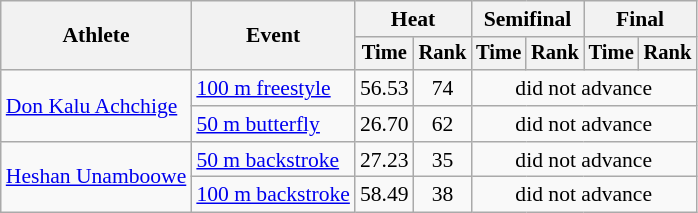<table class=wikitable style="font-size:90%">
<tr>
<th rowspan="2">Athlete</th>
<th rowspan="2">Event</th>
<th colspan="2">Heat</th>
<th colspan="2">Semifinal</th>
<th colspan="2">Final</th>
</tr>
<tr style="font-size:95%">
<th>Time</th>
<th>Rank</th>
<th>Time</th>
<th>Rank</th>
<th>Time</th>
<th>Rank</th>
</tr>
<tr align=center>
<td align=left rowspan=2><a href='#'>Don Kalu Achchige</a></td>
<td align=left><a href='#'>100 m freestyle</a></td>
<td>56.53</td>
<td>74</td>
<td colspan=4>did not advance</td>
</tr>
<tr align=center>
<td align=left><a href='#'>50 m butterfly</a></td>
<td>26.70</td>
<td>62</td>
<td colspan=4>did not advance</td>
</tr>
<tr align=center>
<td align=left rowspan=2><a href='#'>Heshan Unamboowe</a></td>
<td align=left><a href='#'>50 m backstroke</a></td>
<td>27.23</td>
<td>35</td>
<td colspan=4>did not advance</td>
</tr>
<tr align=center>
<td align=left><a href='#'>100 m backstroke</a></td>
<td>58.49</td>
<td>38</td>
<td colspan=4>did not advance</td>
</tr>
</table>
